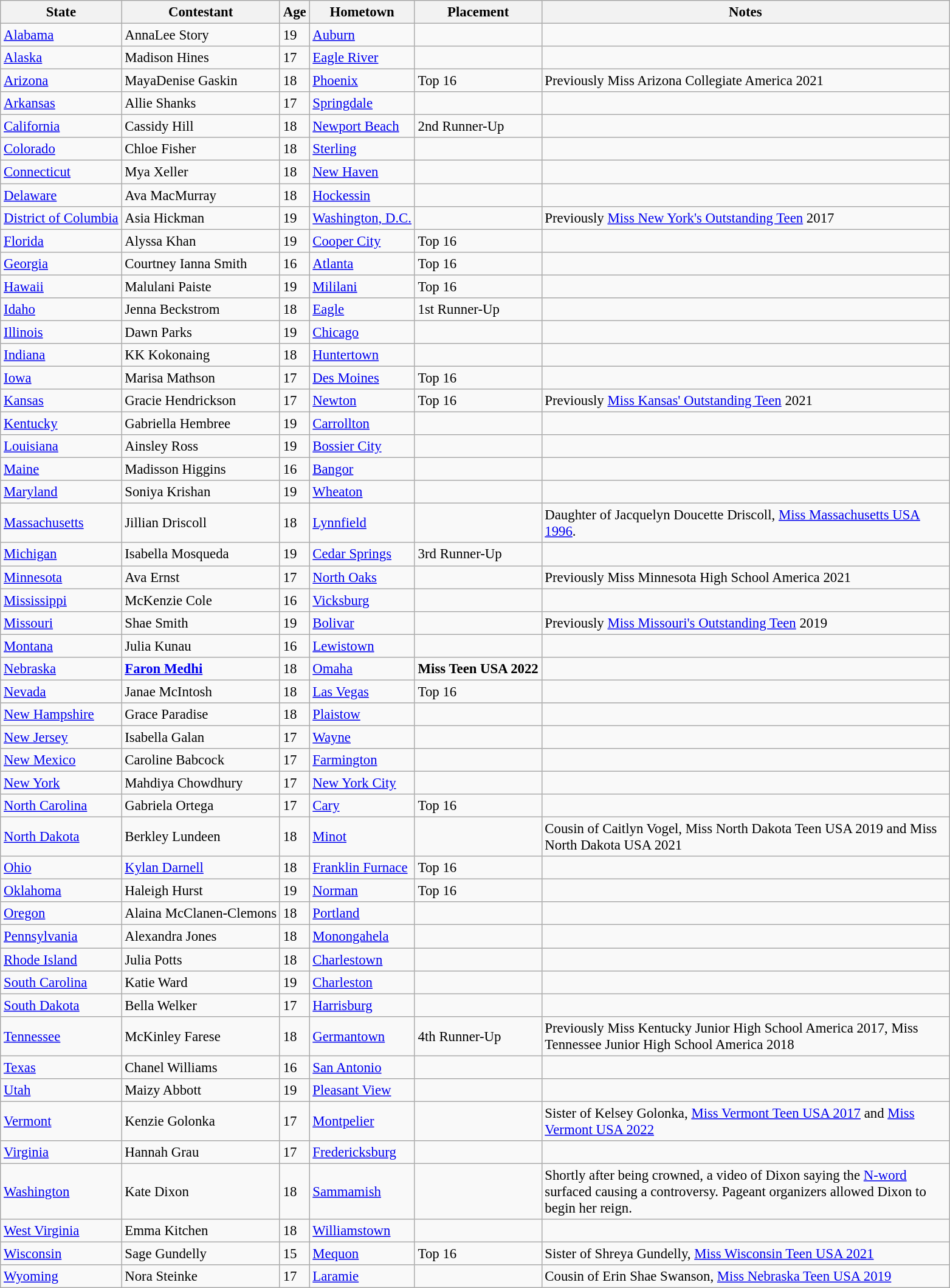<table class="wikitable sortable" style="font-size: 95%;">
<tr>
<th>State</th>
<th>Contestant</th>
<th>Age</th>
<th>Hometown</th>
<th>Placement</th>
<th width=440>Notes</th>
</tr>
<tr>
<td><a href='#'>Alabama</a></td>
<td>AnnaLee Story</td>
<td>19</td>
<td><a href='#'>Auburn</a></td>
<td></td>
<td></td>
</tr>
<tr>
<td><a href='#'>Alaska</a></td>
<td>Madison Hines</td>
<td>17</td>
<td><a href='#'>Eagle River</a></td>
<td></td>
<td></td>
</tr>
<tr>
<td><a href='#'>Arizona</a></td>
<td>MayaDenise Gaskin</td>
<td>18</td>
<td><a href='#'>Phoenix</a></td>
<td>Top 16</td>
<td>Previously Miss Arizona Collegiate America 2021</td>
</tr>
<tr>
<td><a href='#'>Arkansas</a></td>
<td>Allie Shanks</td>
<td>17</td>
<td><a href='#'>Springdale</a></td>
<td></td>
<td></td>
</tr>
<tr>
<td><a href='#'>California</a></td>
<td>Cassidy Hill</td>
<td>18</td>
<td><a href='#'>Newport Beach</a></td>
<td>2nd Runner-Up</td>
<td></td>
</tr>
<tr>
<td><a href='#'>Colorado</a></td>
<td>Chloe Fisher</td>
<td>18</td>
<td><a href='#'>Sterling</a></td>
<td></td>
<td></td>
</tr>
<tr>
<td><a href='#'>Connecticut</a></td>
<td>Mya Xeller</td>
<td>18</td>
<td><a href='#'>New Haven</a></td>
<td></td>
<td></td>
</tr>
<tr>
<td><a href='#'>Delaware</a></td>
<td>Ava MacMurray</td>
<td>18</td>
<td><a href='#'>Hockessin</a></td>
<td></td>
<td></td>
</tr>
<tr>
<td><a href='#'>District of Columbia</a></td>
<td>Asia Hickman</td>
<td>19</td>
<td><a href='#'>Washington, D.C.</a></td>
<td></td>
<td>Previously <a href='#'>Miss New York's Outstanding Teen</a> 2017</td>
</tr>
<tr>
<td><a href='#'>Florida</a></td>
<td>Alyssa Khan</td>
<td>19</td>
<td><a href='#'>Cooper City</a></td>
<td>Top 16</td>
<td></td>
</tr>
<tr>
<td><a href='#'>Georgia</a></td>
<td>Courtney Ianna Smith</td>
<td>16</td>
<td><a href='#'>Atlanta</a></td>
<td>Top 16</td>
<td></td>
</tr>
<tr>
<td><a href='#'>Hawaii</a></td>
<td>Malulani Paiste</td>
<td>19</td>
<td><a href='#'>Mililani</a></td>
<td>Top 16</td>
<td></td>
</tr>
<tr>
<td><a href='#'>Idaho</a></td>
<td>Jenna Beckstrom</td>
<td>18</td>
<td><a href='#'>Eagle</a></td>
<td>1st Runner-Up</td>
<td></td>
</tr>
<tr>
<td><a href='#'>Illinois</a></td>
<td>Dawn Parks</td>
<td>19</td>
<td><a href='#'>Chicago</a></td>
<td></td>
<td></td>
</tr>
<tr>
<td><a href='#'>Indiana</a></td>
<td>KK Kokonaing</td>
<td>18</td>
<td><a href='#'>Huntertown</a></td>
<td></td>
<td></td>
</tr>
<tr>
<td><a href='#'>Iowa</a></td>
<td>Marisa Mathson</td>
<td>17</td>
<td><a href='#'>Des Moines</a></td>
<td>Top 16</td>
<td></td>
</tr>
<tr>
<td><a href='#'>Kansas</a></td>
<td>Gracie Hendrickson</td>
<td>17</td>
<td><a href='#'>Newton</a></td>
<td>Top 16</td>
<td>Previously <a href='#'>Miss Kansas' Outstanding Teen</a> 2021</td>
</tr>
<tr>
<td><a href='#'>Kentucky</a></td>
<td>Gabriella Hembree</td>
<td>19</td>
<td><a href='#'>Carrollton</a></td>
<td></td>
<td></td>
</tr>
<tr>
<td><a href='#'>Louisiana</a></td>
<td>Ainsley Ross</td>
<td>19</td>
<td><a href='#'>Bossier City</a></td>
<td></td>
<td></td>
</tr>
<tr>
<td><a href='#'>Maine</a></td>
<td>Madisson Higgins</td>
<td>16</td>
<td><a href='#'>Bangor</a></td>
<td></td>
<td></td>
</tr>
<tr>
<td><a href='#'>Maryland</a></td>
<td>Soniya Krishan</td>
<td>19</td>
<td><a href='#'>Wheaton</a></td>
<td></td>
<td></td>
</tr>
<tr>
<td><a href='#'>Massachusetts</a></td>
<td>Jillian Driscoll</td>
<td>18</td>
<td><a href='#'>Lynnfield</a></td>
<td></td>
<td>Daughter of Jacquelyn Doucette Driscoll, <a href='#'>Miss Massachusetts USA 1996</a>.</td>
</tr>
<tr>
<td><a href='#'>Michigan</a></td>
<td>Isabella Mosqueda</td>
<td>19</td>
<td><a href='#'>Cedar Springs</a></td>
<td>3rd Runner-Up</td>
<td></td>
</tr>
<tr>
<td><a href='#'>Minnesota</a></td>
<td>Ava Ernst</td>
<td>17</td>
<td><a href='#'>North Oaks</a></td>
<td></td>
<td>Previously Miss Minnesota High School America 2021</td>
</tr>
<tr>
<td><a href='#'>Mississippi</a></td>
<td>McKenzie Cole</td>
<td>16</td>
<td><a href='#'>Vicksburg</a></td>
<td></td>
<td></td>
</tr>
<tr>
<td><a href='#'>Missouri</a></td>
<td>Shae Smith</td>
<td>19</td>
<td><a href='#'>Bolivar</a></td>
<td></td>
<td>Previously <a href='#'>Miss Missouri's Outstanding Teen</a> 2019</td>
</tr>
<tr>
<td><a href='#'>Montana</a></td>
<td>Julia Kunau</td>
<td>16</td>
<td><a href='#'>Lewistown</a></td>
<td></td>
<td></td>
</tr>
<tr>
<td><a href='#'>Nebraska</a></td>
<td><strong><a href='#'>Faron Medhi</a></strong><br></td>
<td>18</td>
<td><a href='#'>Omaha</a></td>
<td><strong>Miss Teen USA 2022</strong></td>
<td></td>
</tr>
<tr>
<td><a href='#'>Nevada</a></td>
<td>Janae McIntosh</td>
<td>18</td>
<td><a href='#'>Las Vegas</a></td>
<td>Top 16</td>
<td></td>
</tr>
<tr>
<td><a href='#'>New Hampshire</a></td>
<td>Grace Paradise</td>
<td>18</td>
<td><a href='#'>Plaistow</a></td>
<td></td>
<td></td>
</tr>
<tr>
<td><a href='#'>New Jersey</a></td>
<td>Isabella Galan</td>
<td>17</td>
<td><a href='#'>Wayne</a></td>
<td></td>
<td></td>
</tr>
<tr>
<td><a href='#'>New Mexico</a></td>
<td>Caroline Babcock</td>
<td>17</td>
<td><a href='#'>Farmington</a></td>
<td></td>
<td></td>
</tr>
<tr>
<td><a href='#'>New York</a></td>
<td>Mahdiya Chowdhury</td>
<td>17</td>
<td><a href='#'>New York City</a></td>
<td></td>
<td></td>
</tr>
<tr>
<td><a href='#'>North Carolina</a></td>
<td>Gabriela Ortega</td>
<td>17</td>
<td><a href='#'>Cary</a></td>
<td>Top 16</td>
<td></td>
</tr>
<tr>
<td><a href='#'>North Dakota</a></td>
<td>Berkley Lundeen</td>
<td>18</td>
<td><a href='#'>Minot</a></td>
<td></td>
<td>Cousin of Caitlyn Vogel, Miss North Dakota Teen USA 2019 and Miss North Dakota USA 2021</td>
</tr>
<tr>
<td><a href='#'>Ohio</a></td>
<td><a href='#'>Kylan Darnell</a></td>
<td>18</td>
<td><a href='#'>Franklin Furnace</a></td>
<td>Top 16</td>
<td></td>
</tr>
<tr>
<td><a href='#'>Oklahoma</a></td>
<td>Haleigh Hurst</td>
<td>19</td>
<td><a href='#'>Norman</a></td>
<td>Top 16</td>
<td></td>
</tr>
<tr>
<td><a href='#'>Oregon</a></td>
<td>Alaina McClanen-Clemons</td>
<td>18</td>
<td><a href='#'>Portland</a></td>
<td></td>
<td></td>
</tr>
<tr>
<td><a href='#'>Pennsylvania</a></td>
<td>Alexandra Jones</td>
<td>18</td>
<td><a href='#'>Monongahela</a></td>
<td></td>
<td></td>
</tr>
<tr>
<td><a href='#'>Rhode Island</a></td>
<td>Julia Potts</td>
<td>18</td>
<td><a href='#'>Charlestown</a></td>
<td></td>
<td></td>
</tr>
<tr>
<td><a href='#'>South Carolina</a></td>
<td>Katie Ward</td>
<td>19</td>
<td><a href='#'>Charleston</a></td>
<td></td>
<td></td>
</tr>
<tr>
<td><a href='#'>South Dakota</a></td>
<td>Bella Welker</td>
<td>17</td>
<td><a href='#'>Harrisburg</a></td>
<td></td>
<td></td>
</tr>
<tr>
<td><a href='#'>Tennessee</a></td>
<td>McKinley Farese</td>
<td>18</td>
<td><a href='#'>Germantown</a></td>
<td>4th Runner-Up</td>
<td>Previously Miss Kentucky Junior High School America 2017, Miss Tennessee Junior High School America 2018</td>
</tr>
<tr>
<td><a href='#'>Texas</a></td>
<td>Chanel Williams</td>
<td>16</td>
<td><a href='#'>San Antonio</a></td>
<td></td>
<td></td>
</tr>
<tr>
<td><a href='#'>Utah</a></td>
<td>Maizy Abbott</td>
<td>19</td>
<td><a href='#'>Pleasant View</a></td>
<td></td>
<td></td>
</tr>
<tr>
<td><a href='#'>Vermont</a></td>
<td>Kenzie Golonka</td>
<td>17</td>
<td><a href='#'>Montpelier</a></td>
<td></td>
<td>Sister of Kelsey Golonka, <a href='#'>Miss Vermont Teen USA 2017</a> and <a href='#'>Miss Vermont USA 2022</a></td>
</tr>
<tr>
<td><a href='#'>Virginia</a></td>
<td>Hannah Grau</td>
<td>17</td>
<td><a href='#'>Fredericksburg</a></td>
<td></td>
<td></td>
</tr>
<tr>
<td><a href='#'>Washington</a></td>
<td>Kate Dixon</td>
<td>18</td>
<td><a href='#'>Sammamish</a></td>
<td></td>
<td>Shortly after being crowned, a video of Dixon saying the <a href='#'>N-word</a> surfaced causing a controversy. Pageant organizers allowed Dixon to begin her reign.</td>
</tr>
<tr>
<td><a href='#'>West Virginia</a></td>
<td>Emma Kitchen</td>
<td>18</td>
<td><a href='#'>Williamstown</a></td>
<td></td>
<td></td>
</tr>
<tr>
<td><a href='#'>Wisconsin</a></td>
<td>Sage Gundelly</td>
<td>15</td>
<td><a href='#'>Mequon</a></td>
<td>Top 16</td>
<td>Sister of Shreya Gundelly, <a href='#'>Miss Wisconsin Teen USA 2021</a></td>
</tr>
<tr>
<td><a href='#'>Wyoming</a></td>
<td>Nora Steinke</td>
<td>17</td>
<td><a href='#'>Laramie</a></td>
<td></td>
<td>Cousin of Erin Shae Swanson, <a href='#'>Miss Nebraska Teen USA 2019</a></td>
</tr>
</table>
